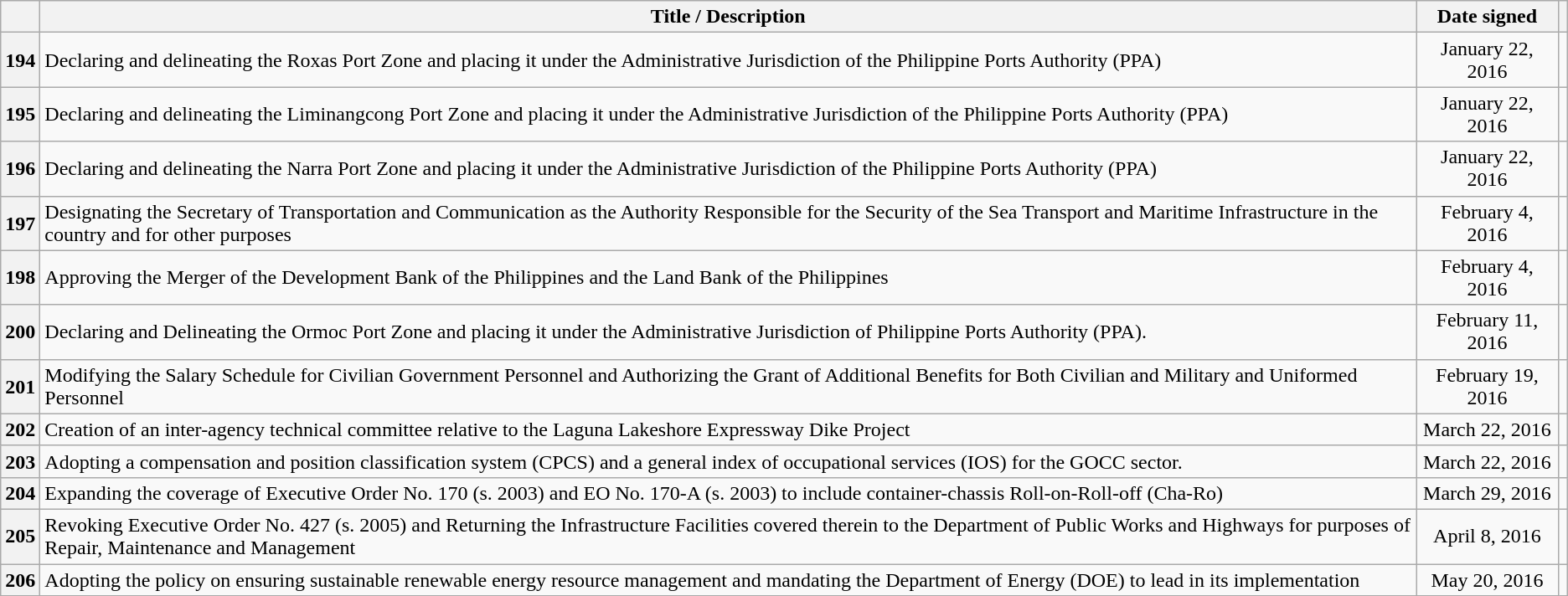<table class="wikitable sortable" style="text-align:center;">
<tr>
<th scope="col"></th>
<th scope="col">Title / Description</th>
<th scope="col">Date signed</th>
<th scope="col" class="unsortable"></th>
</tr>
<tr>
<th scope="row">194</th>
<td style="text-align:left;">Declaring and delineating the Roxas Port Zone and placing it under the Administrative Jurisdiction of the Philippine Ports Authority (PPA)</td>
<td>January 22, 2016</td>
<td></td>
</tr>
<tr>
<th scope="row">195</th>
<td style="text-align:left;">Declaring and delineating the Liminangcong Port Zone and placing it under the Administrative Jurisdiction of the Philippine Ports Authority (PPA)</td>
<td>January 22, 2016</td>
<td></td>
</tr>
<tr>
<th scope="row">196</th>
<td style="text-align:left;">Declaring and delineating the Narra Port Zone and placing it under the Administrative Jurisdiction of the Philippine Ports Authority (PPA)</td>
<td>January 22, 2016</td>
<td></td>
</tr>
<tr>
<th scope="row">197</th>
<td style="text-align:left;">Designating the Secretary of Transportation and Communication as the Authority Responsible for the Security of the Sea Transport and Maritime Infrastructure in the country and for other purposes</td>
<td>February 4, 2016</td>
<td></td>
</tr>
<tr>
<th scope="row">198</th>
<td style="text-align:left;">Approving the Merger of the Development Bank of the Philippines and the Land Bank of the Philippines</td>
<td>February 4, 2016</td>
<td></td>
</tr>
<tr>
<th scope="row">200</th>
<td style="text-align:left;">Declaring and Delineating the Ormoc Port Zone and placing it under the Administrative Jurisdiction of Philippine Ports Authority (PPA).</td>
<td>February 11, 2016</td>
<td></td>
</tr>
<tr>
<th scope="row">201</th>
<td style="text-align:left;">Modifying the Salary Schedule for Civilian Government Personnel and Authorizing the Grant of Additional Benefits for Both Civilian and Military and Uniformed Personnel</td>
<td>February 19, 2016</td>
<td></td>
</tr>
<tr>
<th scope="row">202</th>
<td style="text-align:left;">Creation of an inter-agency technical committee relative to the Laguna Lakeshore Expressway Dike Project</td>
<td>March 22, 2016</td>
<td></td>
</tr>
<tr>
<th scope="row">203</th>
<td style="text-align:left;">Adopting a compensation and position classification system (CPCS) and a general index of occupational services (IOS) for the GOCC sector.</td>
<td>March 22, 2016</td>
<td></td>
</tr>
<tr>
<th scope="row">204</th>
<td style="text-align:left;">Expanding the coverage of Executive Order No. 170 (s. 2003) and EO No. 170-A (s. 2003) to include container-chassis Roll-on-Roll-off (Cha-Ro)</td>
<td>March 29, 2016</td>
<td></td>
</tr>
<tr>
<th scope="row">205</th>
<td style="text-align:left;">Revoking Executive Order No. 427 (s. 2005) and Returning the Infrastructure Facilities covered therein to the Department of Public Works and Highways for purposes of Repair, Maintenance and Management</td>
<td>April 8, 2016</td>
<td></td>
</tr>
<tr>
<th scope="row">206</th>
<td style="text-align:left;">Adopting the policy on ensuring sustainable renewable energy resource management and mandating the Department of Energy (DOE) to lead in its implementation</td>
<td>May 20, 2016</td>
<td></td>
</tr>
</table>
